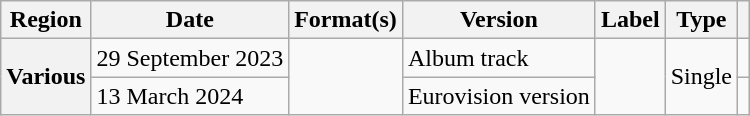<table class="wikitable plainrowheaders">
<tr>
<th scope="col">Region</th>
<th scope="col">Date</th>
<th scope="col">Format(s)</th>
<th>Version</th>
<th scope="col">Label</th>
<th scope="col">Type</th>
<th scope="col"></th>
</tr>
<tr>
<th rowspan="2" scope="row">Various</th>
<td>29 September 2023</td>
<td rowspan="2"></td>
<td>Album track</td>
<td rowspan="2"></td>
<td rowspan="2">Single</td>
<td align="center"></td>
</tr>
<tr>
<td>13 March 2024</td>
<td>Eurovision version</td>
<td align="center"></td>
</tr>
</table>
